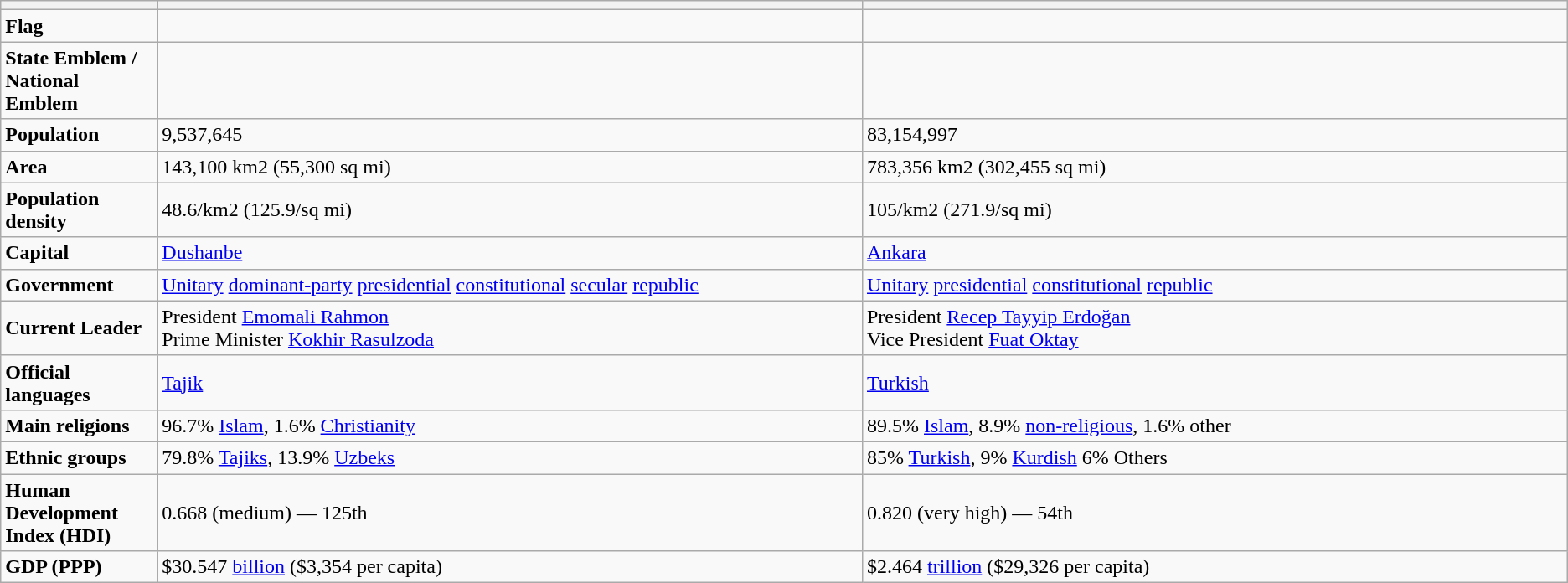<table class="wikitable">
<tr>
<th style="width:10%;"></th>
<th style="width:45%;"></th>
<th style="width:45%;"></th>
</tr>
<tr>
<td><strong>Flag</strong></td>
<td style="text-align:center"></td>
<td style="text-align:center"></td>
</tr>
<tr>
<td><strong>State Emblem / National Emblem</strong></td>
<td style="text-align:center"></td>
<td style="text-align:center"></td>
</tr>
<tr>
<td><strong>Population</strong></td>
<td>9,537,645</td>
<td>83,154,997</td>
</tr>
<tr>
<td><strong>Area</strong></td>
<td>143,100 km2 (55,300 sq mi)</td>
<td>783,356 km2 (302,455 sq mi)</td>
</tr>
<tr>
<td><strong>Population density</strong></td>
<td>48.6/km2 (125.9/sq mi)</td>
<td>105/km2 (271.9/sq mi)</td>
</tr>
<tr>
<td><strong>Capital</strong></td>
<td><a href='#'>Dushanbe</a></td>
<td><a href='#'>Ankara</a></td>
</tr>
<tr>
<td><strong>Government</strong></td>
<td><a href='#'>Unitary</a> <a href='#'>dominant-party</a> <a href='#'>presidential</a> <a href='#'>constitutional</a> <a href='#'>secular</a> <a href='#'>republic</a></td>
<td><a href='#'>Unitary</a> <a href='#'>presidential</a> <a href='#'>constitutional</a> <a href='#'>republic</a></td>
</tr>
<tr>
<td><strong>Current Leader</strong></td>
<td>President <a href='#'>Emomali Rahmon</a> <br> Prime Minister <a href='#'>Kokhir Rasulzoda</a></td>
<td>President <a href='#'>Recep Tayyip Erdoğan</a> <br> Vice President <a href='#'>Fuat Oktay</a></td>
</tr>
<tr>
<td><strong>Official languages</strong></td>
<td><a href='#'>Tajik</a></td>
<td><a href='#'>Turkish</a></td>
</tr>
<tr>
<td><strong>Main religions</strong></td>
<td>96.7% <a href='#'>Islam</a>, 1.6% <a href='#'>Christianity</a></td>
<td>89.5% <a href='#'>Islam</a>, 8.9% <a href='#'>non-religious</a>, 1.6% other</td>
</tr>
<tr>
<td><strong>Ethnic groups</strong></td>
<td>79.8% <a href='#'>Tajiks</a>, 13.9% <a href='#'>Uzbeks</a></td>
<td>85% <a href='#'>Turkish</a>, 9% <a href='#'>Kurdish</a> 6% Others</td>
</tr>
<tr>
<td><strong>Human Development Index (HDI)</strong></td>
<td>0.668 (<span>medium</span>) — 125th</td>
<td>0.820 (<span>very high</span>) — 54th</td>
</tr>
<tr>
<td><strong>GDP (PPP)</strong></td>
<td>$30.547 <a href='#'>billion</a> ($3,354 per capita)</td>
<td>$2.464 <a href='#'>trillion</a> ($29,326 per capita)</td>
</tr>
</table>
